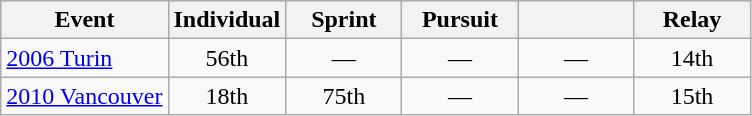<table class="wikitable" style="text-align: center;">
<tr ">
<th>Event</th>
<th style="width:70px;">Individual</th>
<th style="width:70px;">Sprint</th>
<th style="width:70px;">Pursuit</th>
<th style="width:70px;"></th>
<th style="width:70px;">Relay</th>
</tr>
<tr>
<td align=left> <a href='#'>2006 Turin</a></td>
<td>56th</td>
<td>—</td>
<td>—</td>
<td>—</td>
<td>14th</td>
</tr>
<tr>
<td align=left> <a href='#'>2010 Vancouver</a></td>
<td>18th</td>
<td>75th</td>
<td>—</td>
<td>—</td>
<td>15th</td>
</tr>
</table>
